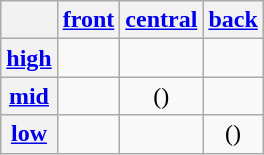<table class="wikitable" style="text-align:center;">
<tr>
<th></th>
<th><a href='#'>front</a></th>
<th><a href='#'>central</a></th>
<th><a href='#'>back</a></th>
</tr>
<tr>
<th><a href='#'>high</a></th>
<td></td>
<td></td>
<td></td>
</tr>
<tr>
<th><a href='#'>mid</a></th>
<td></td>
<td>()</td>
<td></td>
</tr>
<tr>
<th><a href='#'>low</a></th>
<td></td>
<td></td>
<td>()</td>
</tr>
</table>
